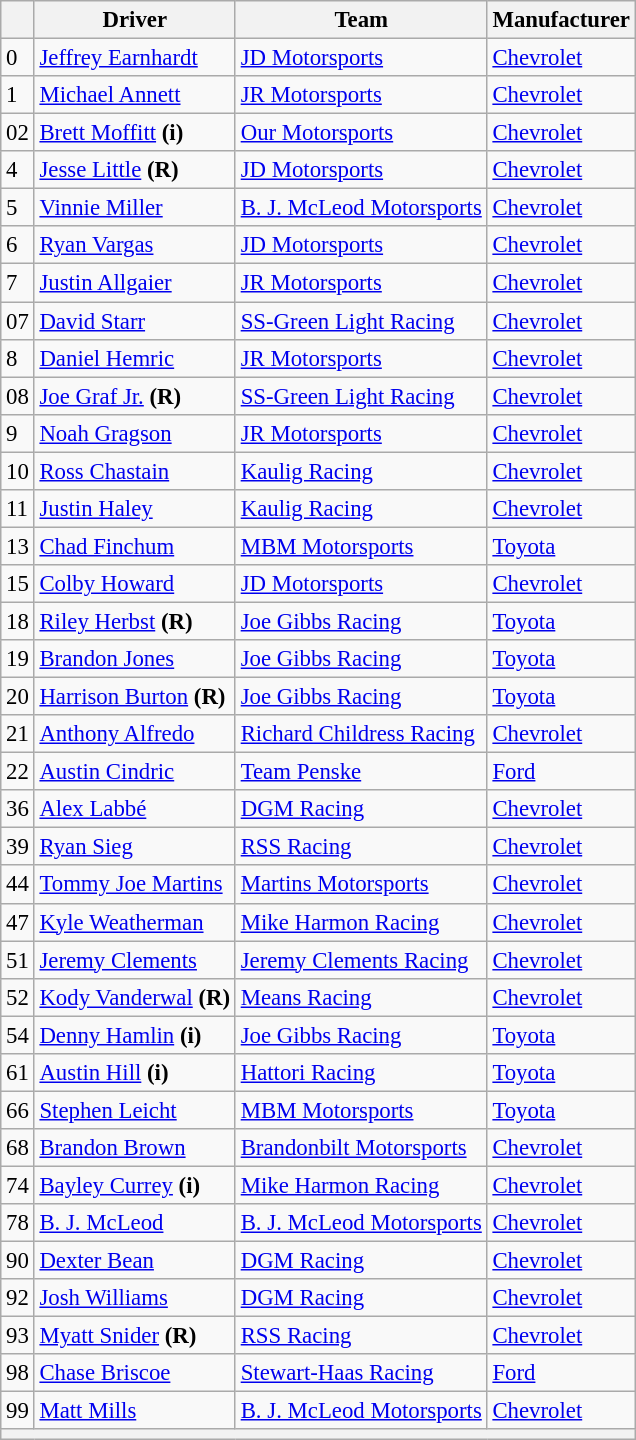<table class="wikitable" style="font-size:95%">
<tr>
<th></th>
<th>Driver</th>
<th>Team</th>
<th>Manufacturer</th>
</tr>
<tr>
<td>0</td>
<td><a href='#'>Jeffrey Earnhardt</a></td>
<td><a href='#'>JD Motorsports</a></td>
<td><a href='#'>Chevrolet</a></td>
</tr>
<tr>
<td>1</td>
<td><a href='#'>Michael Annett</a></td>
<td><a href='#'>JR Motorsports</a></td>
<td><a href='#'>Chevrolet</a></td>
</tr>
<tr>
<td>02</td>
<td><a href='#'>Brett Moffitt</a> <strong>(i)</strong></td>
<td><a href='#'>Our Motorsports</a></td>
<td><a href='#'>Chevrolet</a></td>
</tr>
<tr>
<td>4</td>
<td><a href='#'>Jesse Little</a> <strong>(R)</strong></td>
<td><a href='#'>JD Motorsports</a></td>
<td><a href='#'>Chevrolet</a></td>
</tr>
<tr>
<td>5</td>
<td><a href='#'>Vinnie Miller</a></td>
<td><a href='#'>B. J. McLeod Motorsports</a></td>
<td><a href='#'>Chevrolet</a></td>
</tr>
<tr>
<td>6</td>
<td><a href='#'>Ryan Vargas</a></td>
<td><a href='#'>JD Motorsports</a></td>
<td><a href='#'>Chevrolet</a></td>
</tr>
<tr>
<td>7</td>
<td><a href='#'>Justin Allgaier</a></td>
<td><a href='#'>JR Motorsports</a></td>
<td><a href='#'>Chevrolet</a></td>
</tr>
<tr>
<td>07</td>
<td><a href='#'>David Starr</a></td>
<td><a href='#'>SS-Green Light Racing</a></td>
<td><a href='#'>Chevrolet</a></td>
</tr>
<tr>
<td>8</td>
<td><a href='#'>Daniel Hemric</a></td>
<td><a href='#'>JR Motorsports</a></td>
<td><a href='#'>Chevrolet</a></td>
</tr>
<tr>
<td>08</td>
<td><a href='#'>Joe Graf Jr.</a> <strong>(R)</strong></td>
<td><a href='#'>SS-Green Light Racing</a></td>
<td><a href='#'>Chevrolet</a></td>
</tr>
<tr>
<td>9</td>
<td><a href='#'>Noah Gragson</a></td>
<td><a href='#'>JR Motorsports</a></td>
<td><a href='#'>Chevrolet</a></td>
</tr>
<tr>
<td>10</td>
<td><a href='#'>Ross Chastain</a></td>
<td><a href='#'>Kaulig Racing</a></td>
<td><a href='#'>Chevrolet</a></td>
</tr>
<tr>
<td>11</td>
<td><a href='#'>Justin Haley</a></td>
<td><a href='#'>Kaulig Racing</a></td>
<td><a href='#'>Chevrolet</a></td>
</tr>
<tr>
<td>13</td>
<td><a href='#'>Chad Finchum</a></td>
<td><a href='#'>MBM Motorsports</a></td>
<td><a href='#'>Toyota</a></td>
</tr>
<tr>
<td>15</td>
<td><a href='#'>Colby Howard</a></td>
<td><a href='#'>JD Motorsports</a></td>
<td><a href='#'>Chevrolet</a></td>
</tr>
<tr>
<td>18</td>
<td><a href='#'>Riley Herbst</a> <strong>(R)</strong></td>
<td><a href='#'>Joe Gibbs Racing</a></td>
<td><a href='#'>Toyota</a></td>
</tr>
<tr>
<td>19</td>
<td><a href='#'>Brandon Jones</a></td>
<td><a href='#'>Joe Gibbs Racing</a></td>
<td><a href='#'>Toyota</a></td>
</tr>
<tr>
<td>20</td>
<td><a href='#'>Harrison Burton</a> <strong>(R)</strong></td>
<td><a href='#'>Joe Gibbs Racing</a></td>
<td><a href='#'>Toyota</a></td>
</tr>
<tr>
<td>21</td>
<td><a href='#'>Anthony Alfredo</a></td>
<td><a href='#'>Richard Childress Racing</a></td>
<td><a href='#'>Chevrolet</a></td>
</tr>
<tr>
<td>22</td>
<td><a href='#'>Austin Cindric</a></td>
<td><a href='#'>Team Penske</a></td>
<td><a href='#'>Ford</a></td>
</tr>
<tr>
<td>36</td>
<td><a href='#'>Alex Labbé</a></td>
<td><a href='#'>DGM Racing</a></td>
<td><a href='#'>Chevrolet</a></td>
</tr>
<tr>
<td>39</td>
<td><a href='#'>Ryan Sieg</a></td>
<td><a href='#'>RSS Racing</a></td>
<td><a href='#'>Chevrolet</a></td>
</tr>
<tr>
<td>44</td>
<td><a href='#'>Tommy Joe Martins</a></td>
<td><a href='#'>Martins Motorsports</a></td>
<td><a href='#'>Chevrolet</a></td>
</tr>
<tr>
<td>47</td>
<td><a href='#'>Kyle Weatherman</a></td>
<td><a href='#'>Mike Harmon Racing</a></td>
<td><a href='#'>Chevrolet</a></td>
</tr>
<tr>
<td>51</td>
<td><a href='#'>Jeremy Clements</a></td>
<td><a href='#'>Jeremy Clements Racing</a></td>
<td><a href='#'>Chevrolet</a></td>
</tr>
<tr>
<td>52</td>
<td><a href='#'>Kody Vanderwal</a> <strong>(R)</strong></td>
<td><a href='#'>Means Racing</a></td>
<td><a href='#'>Chevrolet</a></td>
</tr>
<tr>
<td>54</td>
<td><a href='#'>Denny Hamlin</a> <strong>(i)</strong></td>
<td><a href='#'>Joe Gibbs Racing</a></td>
<td><a href='#'>Toyota</a></td>
</tr>
<tr>
<td>61</td>
<td><a href='#'>Austin Hill</a> <strong>(i)</strong></td>
<td><a href='#'>Hattori Racing</a></td>
<td><a href='#'>Toyota</a></td>
</tr>
<tr>
<td>66</td>
<td><a href='#'>Stephen Leicht</a></td>
<td><a href='#'>MBM Motorsports</a></td>
<td><a href='#'>Toyota</a></td>
</tr>
<tr>
<td>68</td>
<td><a href='#'>Brandon Brown</a></td>
<td><a href='#'>Brandonbilt Motorsports</a></td>
<td><a href='#'>Chevrolet</a></td>
</tr>
<tr>
<td>74</td>
<td><a href='#'>Bayley Currey</a> <strong>(i)</strong></td>
<td><a href='#'>Mike Harmon Racing</a></td>
<td><a href='#'>Chevrolet</a></td>
</tr>
<tr>
<td>78</td>
<td><a href='#'>B. J. McLeod</a></td>
<td><a href='#'>B. J. McLeod Motorsports</a></td>
<td><a href='#'>Chevrolet</a></td>
</tr>
<tr>
<td>90</td>
<td><a href='#'>Dexter Bean</a></td>
<td><a href='#'>DGM Racing</a></td>
<td><a href='#'>Chevrolet</a></td>
</tr>
<tr>
<td>92</td>
<td><a href='#'>Josh Williams</a></td>
<td><a href='#'>DGM Racing</a></td>
<td><a href='#'>Chevrolet</a></td>
</tr>
<tr>
<td>93</td>
<td><a href='#'>Myatt Snider</a> <strong>(R)</strong></td>
<td><a href='#'>RSS Racing</a></td>
<td><a href='#'>Chevrolet</a></td>
</tr>
<tr>
<td>98</td>
<td><a href='#'>Chase Briscoe</a></td>
<td><a href='#'>Stewart-Haas Racing</a></td>
<td><a href='#'>Ford</a></td>
</tr>
<tr>
<td>99</td>
<td><a href='#'>Matt Mills</a></td>
<td><a href='#'>B. J. McLeod Motorsports</a></td>
<td><a href='#'>Chevrolet</a></td>
</tr>
<tr>
<th colspan="6"></th>
</tr>
</table>
